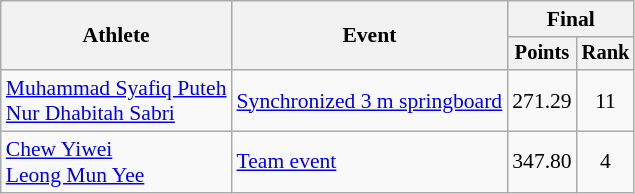<table class=wikitable style="font-size:90%;">
<tr>
<th rowspan="2">Athlete</th>
<th rowspan="2">Event</th>
<th colspan="2">Final</th>
</tr>
<tr style="font-size:95%">
<th>Points</th>
<th>Rank</th>
</tr>
<tr align=center>
<td align=left><a href='#'>Muhammad Syafiq Puteh</a><br><a href='#'>Nur Dhabitah Sabri</a></td>
<td align=left><a href='#'>Synchronized 3 m springboard</a></td>
<td>271.29</td>
<td>11</td>
</tr>
<tr align=center>
<td align=left><a href='#'>Chew Yiwei</a><br><a href='#'>Leong Mun Yee</a></td>
<td align=left><a href='#'>Team event</a></td>
<td>347.80</td>
<td>4</td>
</tr>
</table>
